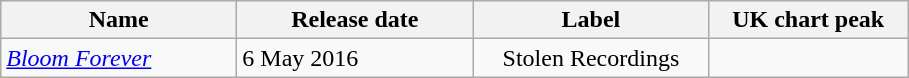<table class="wikitable" border="1">
<tr>
<th width="150">Name</th>
<th width="150">Release date</th>
<th width="150">Label</th>
<th width="125">UK chart peak</th>
</tr>
<tr>
<td><em><a href='#'>Bloom Forever</a></em></td>
<td>6 May 2016</td>
<td align="center">Stolen Recordings</td>
<td align="center"></td>
</tr>
</table>
